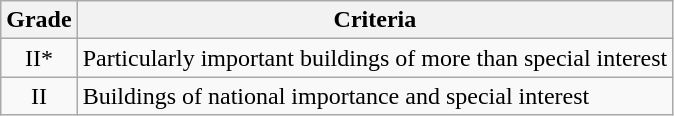<table class="wikitable">
<tr>
<th>Grade</th>
<th>Criteria</th>
</tr>
<tr>
<td align="center" >II*</td>
<td>Particularly important buildings of more than special interest</td>
</tr>
<tr>
<td align="center" >II</td>
<td>Buildings of national importance and special interest</td>
</tr>
</table>
